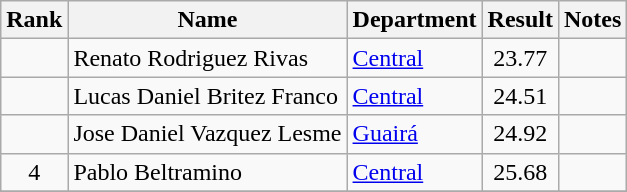<table class="wikitable" style="text-align:center">
<tr>
<th>Rank</th>
<th>Name</th>
<th>Department</th>
<th>Result</th>
<th>Notes</th>
</tr>
<tr>
<td></td>
<td align="left">Renato Rodriguez Rivas</td>
<td align="left"><a href='#'>Central</a></td>
<td>23.77</td>
<td></td>
</tr>
<tr>
<td></td>
<td align="left">Lucas Daniel Britez Franco</td>
<td align="left"><a href='#'>Central</a></td>
<td>24.51</td>
<td></td>
</tr>
<tr>
<td></td>
<td align="left">Jose Daniel Vazquez Lesme</td>
<td align="left"><a href='#'>Guairá</a></td>
<td>24.92</td>
<td></td>
</tr>
<tr>
<td>4</td>
<td align="left">Pablo Beltramino</td>
<td align="left"><a href='#'>Central</a></td>
<td>25.68</td>
<td></td>
</tr>
<tr>
</tr>
</table>
